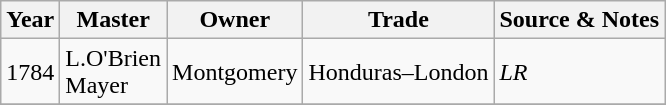<table class=" wikitable">
<tr>
<th>Year</th>
<th>Master</th>
<th>Owner</th>
<th>Trade</th>
<th>Source & Notes</th>
</tr>
<tr>
<td>1784</td>
<td>L.O'Brien<br>Mayer</td>
<td>Montgomery</td>
<td>Honduras–London</td>
<td><em>LR</em></td>
</tr>
<tr>
</tr>
</table>
